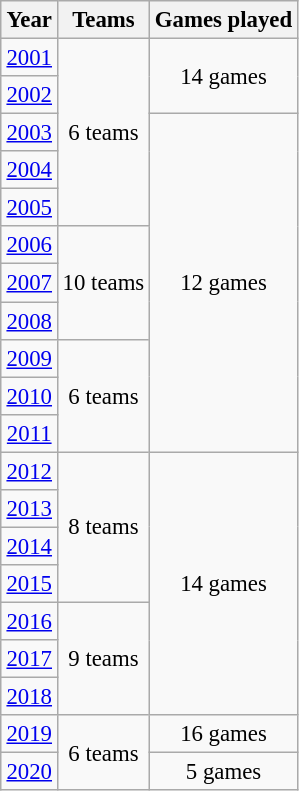<table class="wikitable"  style="float:right; margin:0 1em 1em; font-size:95%; text-align:center;">
<tr>
<th>Year</th>
<th>Teams</th>
<th>Games played</th>
</tr>
<tr>
<td><a href='#'>2001</a></td>
<td rowspan=5>6 teams</td>
<td rowspan=2>14 games</td>
</tr>
<tr>
<td><a href='#'>2002</a></td>
</tr>
<tr>
<td><a href='#'>2003</a></td>
<td rowspan=9>12 games</td>
</tr>
<tr>
<td><a href='#'>2004</a></td>
</tr>
<tr>
<td><a href='#'>2005</a></td>
</tr>
<tr>
<td><a href='#'>2006</a></td>
<td rowspan=3>10 teams</td>
</tr>
<tr>
<td><a href='#'>2007</a></td>
</tr>
<tr>
<td><a href='#'>2008</a></td>
</tr>
<tr>
<td><a href='#'>2009</a></td>
<td rowspan=3>6 teams</td>
</tr>
<tr>
<td><a href='#'>2010</a></td>
</tr>
<tr>
<td><a href='#'>2011</a></td>
</tr>
<tr>
<td><a href='#'>2012</a></td>
<td rowspan=4>8 teams</td>
<td rowspan=7>14 games</td>
</tr>
<tr>
<td><a href='#'>2013</a></td>
</tr>
<tr>
<td><a href='#'>2014</a></td>
</tr>
<tr>
<td><a href='#'>2015</a></td>
</tr>
<tr>
<td><a href='#'>2016</a></td>
<td rowspan=3>9 teams</td>
</tr>
<tr>
<td><a href='#'>2017</a></td>
</tr>
<tr>
<td><a href='#'>2018</a></td>
</tr>
<tr>
<td><a href='#'>2019</a></td>
<td rowspan=2>6 teams</td>
<td rowspan=1>16 games</td>
</tr>
<tr>
<td><a href='#'>2020</a></td>
<td rowspan=1>5 games</td>
</tr>
</table>
